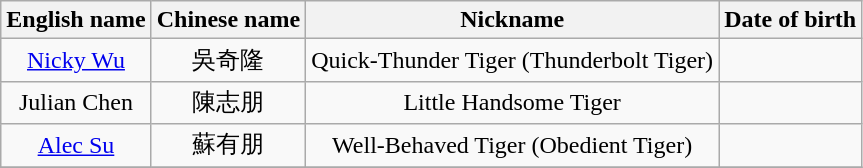<table class="wikitable sortable">
<tr>
<th colspan=1 align="center">English name</th>
<th colspan=1 align="center">Chinese name</th>
<th colspan=1 align="center">Nickname</th>
<th rowspan=1 align="center">Date of birth</th>
</tr>
<tr>
<td align="center"><a href='#'>Nicky Wu</a></td>
<td align="center">吳奇隆</td>
<td align="center">Quick-Thunder Tiger (Thunderbolt Tiger)</td>
<td align="center"></td>
</tr>
<tr>
<td align="center">Julian Chen</td>
<td align="center">陳志朋</td>
<td align="center">Little Handsome Tiger</td>
<td align="center"></td>
</tr>
<tr>
<td align="center"><a href='#'>Alec Su</a></td>
<td align="center">蘇有朋</td>
<td align="center">Well-Behaved Tiger (Obedient Tiger)</td>
<td align="center"></td>
</tr>
<tr>
</tr>
</table>
